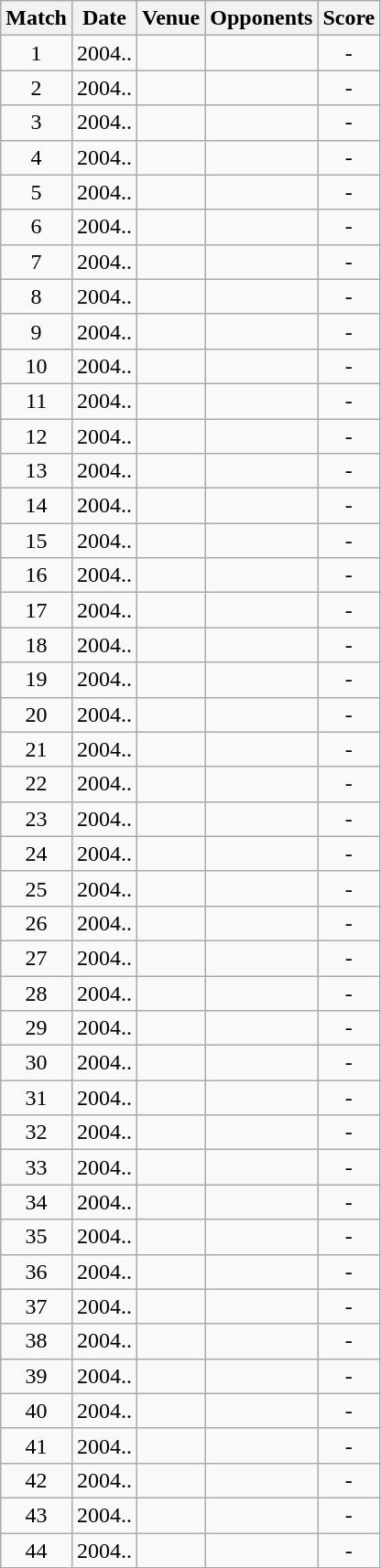<table class="wikitable" style="text-align:center;">
<tr>
<th>Match</th>
<th>Date</th>
<th>Venue</th>
<th>Opponents</th>
<th>Score</th>
</tr>
<tr>
<td>1</td>
<td>2004..</td>
<td><a href='#'></a></td>
<td><a href='#'></a></td>
<td>-</td>
</tr>
<tr>
<td>2</td>
<td>2004..</td>
<td><a href='#'></a></td>
<td><a href='#'></a></td>
<td>-</td>
</tr>
<tr>
<td>3</td>
<td>2004..</td>
<td><a href='#'></a></td>
<td><a href='#'></a></td>
<td>-</td>
</tr>
<tr>
<td>4</td>
<td>2004..</td>
<td><a href='#'></a></td>
<td><a href='#'></a></td>
<td>-</td>
</tr>
<tr>
<td>5</td>
<td>2004..</td>
<td><a href='#'></a></td>
<td><a href='#'></a></td>
<td>-</td>
</tr>
<tr>
<td>6</td>
<td>2004..</td>
<td><a href='#'></a></td>
<td><a href='#'></a></td>
<td>-</td>
</tr>
<tr>
<td>7</td>
<td>2004..</td>
<td><a href='#'></a></td>
<td><a href='#'></a></td>
<td>-</td>
</tr>
<tr>
<td>8</td>
<td>2004..</td>
<td><a href='#'></a></td>
<td><a href='#'></a></td>
<td>-</td>
</tr>
<tr>
<td>9</td>
<td>2004..</td>
<td><a href='#'></a></td>
<td><a href='#'></a></td>
<td>-</td>
</tr>
<tr>
<td>10</td>
<td>2004..</td>
<td><a href='#'></a></td>
<td><a href='#'></a></td>
<td>-</td>
</tr>
<tr>
<td>11</td>
<td>2004..</td>
<td><a href='#'></a></td>
<td><a href='#'></a></td>
<td>-</td>
</tr>
<tr>
<td>12</td>
<td>2004..</td>
<td><a href='#'></a></td>
<td><a href='#'></a></td>
<td>-</td>
</tr>
<tr>
<td>13</td>
<td>2004..</td>
<td><a href='#'></a></td>
<td><a href='#'></a></td>
<td>-</td>
</tr>
<tr>
<td>14</td>
<td>2004..</td>
<td><a href='#'></a></td>
<td><a href='#'></a></td>
<td>-</td>
</tr>
<tr>
<td>15</td>
<td>2004..</td>
<td><a href='#'></a></td>
<td><a href='#'></a></td>
<td>-</td>
</tr>
<tr>
<td>16</td>
<td>2004..</td>
<td><a href='#'></a></td>
<td><a href='#'></a></td>
<td>-</td>
</tr>
<tr>
<td>17</td>
<td>2004..</td>
<td><a href='#'></a></td>
<td><a href='#'></a></td>
<td>-</td>
</tr>
<tr>
<td>18</td>
<td>2004..</td>
<td><a href='#'></a></td>
<td><a href='#'></a></td>
<td>-</td>
</tr>
<tr>
<td>19</td>
<td>2004..</td>
<td><a href='#'></a></td>
<td><a href='#'></a></td>
<td>-</td>
</tr>
<tr>
<td>20</td>
<td>2004..</td>
<td><a href='#'></a></td>
<td><a href='#'></a></td>
<td>-</td>
</tr>
<tr>
<td>21</td>
<td>2004..</td>
<td><a href='#'></a></td>
<td><a href='#'></a></td>
<td>-</td>
</tr>
<tr>
<td>22</td>
<td>2004..</td>
<td><a href='#'></a></td>
<td><a href='#'></a></td>
<td>-</td>
</tr>
<tr>
<td>23</td>
<td>2004..</td>
<td><a href='#'></a></td>
<td><a href='#'></a></td>
<td>-</td>
</tr>
<tr>
<td>24</td>
<td>2004..</td>
<td><a href='#'></a></td>
<td><a href='#'></a></td>
<td>-</td>
</tr>
<tr>
<td>25</td>
<td>2004..</td>
<td><a href='#'></a></td>
<td><a href='#'></a></td>
<td>-</td>
</tr>
<tr>
<td>26</td>
<td>2004..</td>
<td><a href='#'></a></td>
<td><a href='#'></a></td>
<td>-</td>
</tr>
<tr>
<td>27</td>
<td>2004..</td>
<td><a href='#'></a></td>
<td><a href='#'></a></td>
<td>-</td>
</tr>
<tr>
<td>28</td>
<td>2004..</td>
<td><a href='#'></a></td>
<td><a href='#'></a></td>
<td>-</td>
</tr>
<tr>
<td>29</td>
<td>2004..</td>
<td><a href='#'></a></td>
<td><a href='#'></a></td>
<td>-</td>
</tr>
<tr>
<td>30</td>
<td>2004..</td>
<td><a href='#'></a></td>
<td><a href='#'></a></td>
<td>-</td>
</tr>
<tr>
<td>31</td>
<td>2004..</td>
<td><a href='#'></a></td>
<td><a href='#'></a></td>
<td>-</td>
</tr>
<tr>
<td>32</td>
<td>2004..</td>
<td><a href='#'></a></td>
<td><a href='#'></a></td>
<td>-</td>
</tr>
<tr>
<td>33</td>
<td>2004..</td>
<td><a href='#'></a></td>
<td><a href='#'></a></td>
<td>-</td>
</tr>
<tr>
<td>34</td>
<td>2004..</td>
<td><a href='#'></a></td>
<td><a href='#'></a></td>
<td>-</td>
</tr>
<tr>
<td>35</td>
<td>2004..</td>
<td><a href='#'></a></td>
<td><a href='#'></a></td>
<td>-</td>
</tr>
<tr>
<td>36</td>
<td>2004..</td>
<td><a href='#'></a></td>
<td><a href='#'></a></td>
<td>-</td>
</tr>
<tr>
<td>37</td>
<td>2004..</td>
<td><a href='#'></a></td>
<td><a href='#'></a></td>
<td>-</td>
</tr>
<tr>
<td>38</td>
<td>2004..</td>
<td><a href='#'></a></td>
<td><a href='#'></a></td>
<td>-</td>
</tr>
<tr>
<td>39</td>
<td>2004..</td>
<td><a href='#'></a></td>
<td><a href='#'></a></td>
<td>-</td>
</tr>
<tr>
<td>40</td>
<td>2004..</td>
<td><a href='#'></a></td>
<td><a href='#'></a></td>
<td>-</td>
</tr>
<tr>
<td>41</td>
<td>2004..</td>
<td><a href='#'></a></td>
<td><a href='#'></a></td>
<td>-</td>
</tr>
<tr>
<td>42</td>
<td>2004..</td>
<td><a href='#'></a></td>
<td><a href='#'></a></td>
<td>-</td>
</tr>
<tr>
<td>43</td>
<td>2004..</td>
<td><a href='#'></a></td>
<td><a href='#'></a></td>
<td>-</td>
</tr>
<tr>
<td>44</td>
<td>2004..</td>
<td><a href='#'></a></td>
<td><a href='#'></a></td>
<td>-</td>
</tr>
</table>
